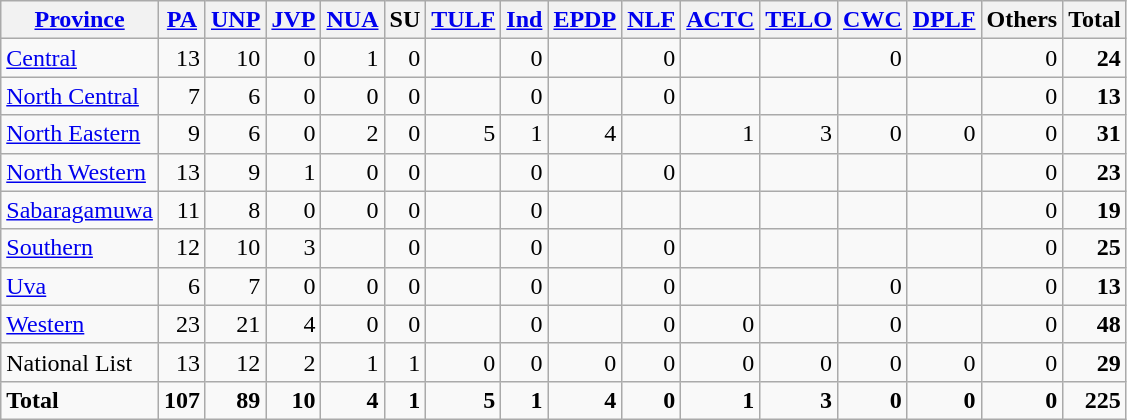<table class="wikitable sortable" border="1" style="text-align:right;">
<tr>
<th><a href='#'>Province</a></th>
<th><a href='#'>PA</a><br></th>
<th><a href='#'>UNP</a><br></th>
<th><a href='#'>JVP</a><br></th>
<th><a href='#'>NUA</a><br></th>
<th>SU<br></th>
<th><a href='#'>TULF</a><br></th>
<th><a href='#'>Ind</a><br></th>
<th><a href='#'>EPDP</a><br></th>
<th><a href='#'>NLF</a><br></th>
<th><a href='#'>ACTC</a><br></th>
<th><a href='#'>TELO</a><br></th>
<th><a href='#'>CWC</a><br></th>
<th><a href='#'>DPLF</a><br></th>
<th>Others<br></th>
<th>Total<br></th>
</tr>
<tr>
<td align=left><a href='#'>Central</a></td>
<td>13</td>
<td>10</td>
<td>0</td>
<td>1</td>
<td>0</td>
<td></td>
<td>0</td>
<td></td>
<td>0</td>
<td></td>
<td></td>
<td>0</td>
<td></td>
<td>0</td>
<td><strong>24</strong></td>
</tr>
<tr>
<td align=left><a href='#'>North Central</a></td>
<td>7</td>
<td>6</td>
<td>0</td>
<td>0</td>
<td>0</td>
<td></td>
<td>0</td>
<td></td>
<td>0</td>
<td></td>
<td></td>
<td></td>
<td></td>
<td>0</td>
<td><strong>13</strong></td>
</tr>
<tr>
<td align=left><a href='#'>North Eastern</a></td>
<td>9</td>
<td>6</td>
<td>0</td>
<td>2</td>
<td>0</td>
<td>5</td>
<td>1</td>
<td>4</td>
<td></td>
<td>1</td>
<td>3</td>
<td>0</td>
<td>0</td>
<td>0</td>
<td><strong>31</strong></td>
</tr>
<tr>
<td align=left><a href='#'>North Western</a></td>
<td>13</td>
<td>9</td>
<td>1</td>
<td>0</td>
<td>0</td>
<td></td>
<td>0</td>
<td></td>
<td>0</td>
<td></td>
<td></td>
<td></td>
<td></td>
<td>0</td>
<td><strong>23</strong></td>
</tr>
<tr>
<td align=left><a href='#'>Sabaragamuwa</a></td>
<td>11</td>
<td>8</td>
<td>0</td>
<td>0</td>
<td>0</td>
<td></td>
<td>0</td>
<td></td>
<td></td>
<td></td>
<td></td>
<td></td>
<td></td>
<td>0</td>
<td><strong>19</strong></td>
</tr>
<tr>
<td align=left><a href='#'>Southern</a></td>
<td>12</td>
<td>10</td>
<td>3</td>
<td></td>
<td>0</td>
<td></td>
<td>0</td>
<td></td>
<td>0</td>
<td></td>
<td></td>
<td></td>
<td></td>
<td>0</td>
<td><strong>25</strong></td>
</tr>
<tr>
<td align=left><a href='#'>Uva</a></td>
<td>6</td>
<td>7</td>
<td>0</td>
<td>0</td>
<td>0</td>
<td></td>
<td>0</td>
<td></td>
<td>0</td>
<td></td>
<td></td>
<td>0</td>
<td></td>
<td>0</td>
<td><strong>13</strong></td>
</tr>
<tr>
<td align=left><a href='#'>Western</a></td>
<td>23</td>
<td>21</td>
<td>4</td>
<td>0</td>
<td>0</td>
<td></td>
<td>0</td>
<td></td>
<td>0</td>
<td>0</td>
<td></td>
<td>0</td>
<td></td>
<td>0</td>
<td><strong>48</strong></td>
</tr>
<tr>
<td align=left>National List</td>
<td>13</td>
<td>12</td>
<td>2</td>
<td>1</td>
<td>1</td>
<td>0</td>
<td>0</td>
<td>0</td>
<td>0</td>
<td>0</td>
<td>0</td>
<td>0</td>
<td>0</td>
<td>0</td>
<td><strong>29</strong></td>
</tr>
<tr class="sortbottom">
<td align=left><strong>Total</strong></td>
<td><strong>107</strong></td>
<td><strong>89</strong></td>
<td><strong>10</strong></td>
<td><strong>4</strong></td>
<td><strong>1</strong></td>
<td><strong>5</strong></td>
<td><strong>1</strong></td>
<td><strong>4</strong></td>
<td><strong>0</strong></td>
<td><strong>1</strong></td>
<td><strong>3</strong></td>
<td><strong>0</strong></td>
<td><strong>0</strong></td>
<td><strong>0</strong></td>
<td><strong>225</strong></td>
</tr>
</table>
